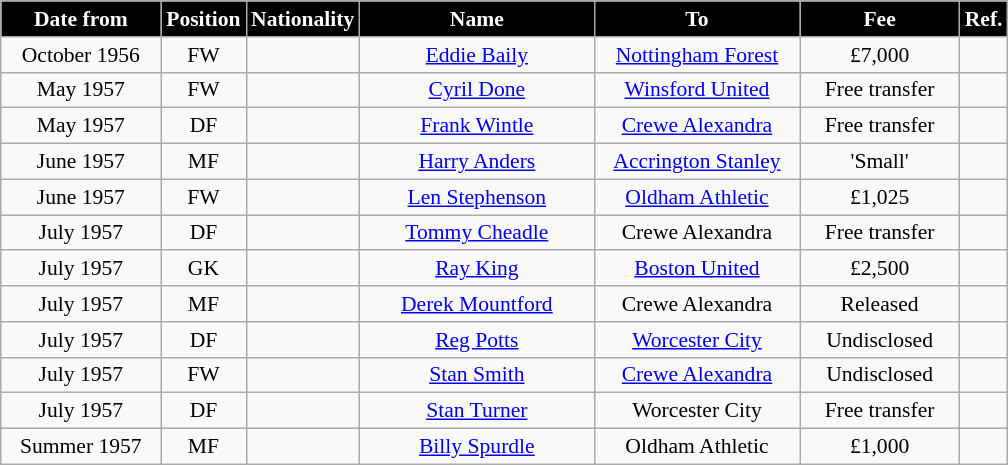<table class="wikitable" style="text-align:center; font-size:90%; ">
<tr>
<th style="background:#000000; color:white; width:100px;">Date from</th>
<th style="background:#000000; color:white; width:50px;">Position</th>
<th style="background:#000000; color:white; width:50px;">Nationality</th>
<th style="background:#000000; color:white; width:150px;">Name</th>
<th style="background:#000000; color:white; width:130px;">To</th>
<th style="background:#000000; color:white; width:100px;">Fee</th>
<th style="background:#000000; color:white; width:25px;">Ref.</th>
</tr>
<tr>
<td>October 1956</td>
<td>FW</td>
<td></td>
<td><a href='#'>Eddie Baily</a></td>
<td><a href='#'>Nottingham Forest</a></td>
<td>£7,000</td>
<td></td>
</tr>
<tr>
<td>May 1957</td>
<td>FW</td>
<td></td>
<td><a href='#'>Cyril Done</a></td>
<td><a href='#'>Winsford United</a></td>
<td>Free transfer</td>
<td></td>
</tr>
<tr>
<td>May 1957</td>
<td>DF</td>
<td></td>
<td><a href='#'>Frank Wintle</a></td>
<td><a href='#'>Crewe Alexandra</a></td>
<td>Free transfer</td>
<td></td>
</tr>
<tr>
<td>June 1957</td>
<td>MF</td>
<td></td>
<td><a href='#'>Harry Anders</a></td>
<td><a href='#'>Accrington Stanley</a></td>
<td>'Small'</td>
<td></td>
</tr>
<tr>
<td>June 1957</td>
<td>FW</td>
<td></td>
<td><a href='#'>Len Stephenson</a></td>
<td><a href='#'>Oldham Athletic</a></td>
<td>£1,025</td>
<td></td>
</tr>
<tr>
<td>July 1957</td>
<td>DF</td>
<td></td>
<td><a href='#'>Tommy Cheadle</a></td>
<td>Crewe Alexandra</td>
<td>Free transfer</td>
<td></td>
</tr>
<tr>
<td>July 1957</td>
<td>GK</td>
<td></td>
<td><a href='#'>Ray King</a></td>
<td><a href='#'>Boston United</a></td>
<td>£2,500</td>
<td></td>
</tr>
<tr>
<td>July 1957</td>
<td>MF</td>
<td></td>
<td><a href='#'>Derek Mountford</a></td>
<td>Crewe Alexandra</td>
<td>Released</td>
<td></td>
</tr>
<tr>
<td>July 1957</td>
<td>DF</td>
<td></td>
<td><a href='#'>Reg Potts</a></td>
<td><a href='#'>Worcester City</a></td>
<td>Undisclosed</td>
<td></td>
</tr>
<tr>
<td>July 1957</td>
<td>FW</td>
<td></td>
<td><a href='#'>Stan Smith</a></td>
<td><a href='#'>Crewe Alexandra</a></td>
<td>Undisclosed</td>
<td></td>
</tr>
<tr>
<td>July 1957</td>
<td>DF</td>
<td></td>
<td><a href='#'>Stan Turner</a></td>
<td>Worcester City</td>
<td>Free transfer</td>
<td></td>
</tr>
<tr>
<td>Summer 1957</td>
<td>MF</td>
<td></td>
<td><a href='#'>Billy Spurdle</a></td>
<td>Oldham Athletic</td>
<td>£1,000</td>
<td></td>
</tr>
</table>
